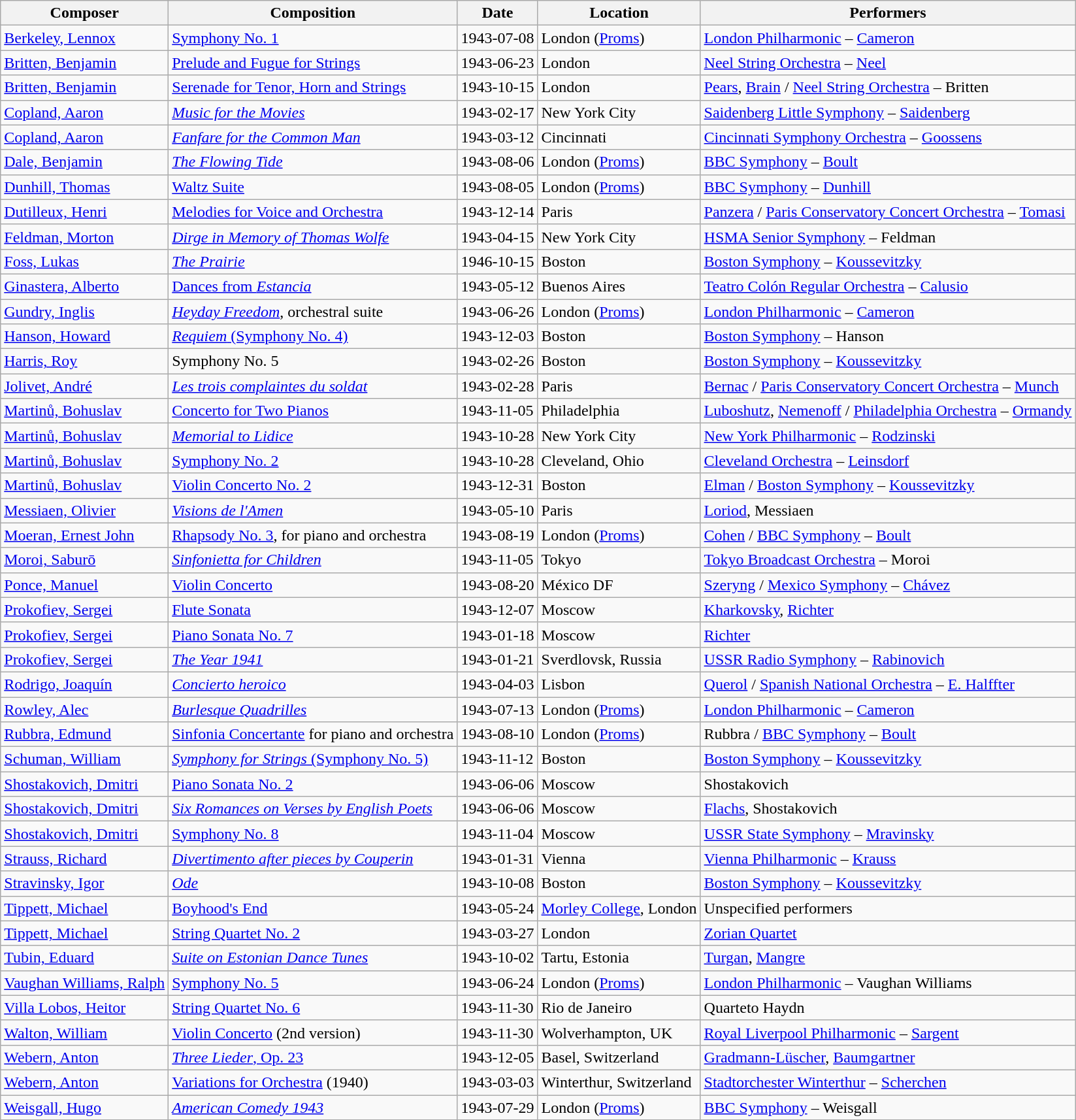<table class="wikitable sortable">
<tr>
<th>Composer</th>
<th>Composition</th>
<th>Date</th>
<th>Location</th>
<th>Performers</th>
</tr>
<tr>
<td><a href='#'>Berkeley, Lennox</a></td>
<td><a href='#'>Symphony No. 1</a></td>
<td>1943-07-08</td>
<td>London (<a href='#'>Proms</a>)</td>
<td><a href='#'>London Philharmonic</a> – <a href='#'>Cameron</a></td>
</tr>
<tr>
<td><a href='#'>Britten, Benjamin</a></td>
<td><a href='#'>Prelude and Fugue for Strings</a></td>
<td>1943-06-23</td>
<td>London</td>
<td><a href='#'>Neel String Orchestra</a> – <a href='#'>Neel</a></td>
</tr>
<tr>
<td><a href='#'>Britten, Benjamin</a></td>
<td><a href='#'>Serenade for Tenor, Horn and Strings</a></td>
<td>1943-10-15</td>
<td>London</td>
<td><a href='#'>Pears</a>, <a href='#'>Brain</a> / <a href='#'>Neel String Orchestra</a> – Britten</td>
</tr>
<tr>
<td><a href='#'>Copland, Aaron</a></td>
<td><em><a href='#'>Music for the Movies</a></em></td>
<td>1943-02-17</td>
<td>New York City</td>
<td><a href='#'>Saidenberg Little Symphony</a> – <a href='#'>Saidenberg</a></td>
</tr>
<tr>
<td><a href='#'>Copland, Aaron</a></td>
<td><em><a href='#'>Fanfare for the Common Man</a></em></td>
<td>1943-03-12</td>
<td>Cincinnati</td>
<td><a href='#'>Cincinnati Symphony Orchestra</a> – <a href='#'>Goossens</a></td>
</tr>
<tr>
<td><a href='#'>Dale, Benjamin</a></td>
<td><em><a href='#'>The Flowing Tide</a></em></td>
<td>1943-08-06</td>
<td>London (<a href='#'>Proms</a>)</td>
<td><a href='#'>BBC Symphony</a> – <a href='#'>Boult</a></td>
</tr>
<tr>
<td><a href='#'>Dunhill, Thomas</a></td>
<td><a href='#'>Waltz Suite</a></td>
<td>1943-08-05</td>
<td>London (<a href='#'>Proms</a>)</td>
<td><a href='#'>BBC Symphony</a> – <a href='#'>Dunhill</a></td>
</tr>
<tr>
<td><a href='#'>Dutilleux, Henri</a></td>
<td><a href='#'>Melodies for Voice and Orchestra</a></td>
<td>1943-12-14</td>
<td>Paris</td>
<td><a href='#'>Panzera</a> / <a href='#'>Paris Conservatory Concert Orchestra</a> – <a href='#'>Tomasi</a></td>
</tr>
<tr>
<td><a href='#'>Feldman, Morton</a></td>
<td><em><a href='#'>Dirge in Memory of Thomas Wolfe</a></em></td>
<td>1943-04-15</td>
<td>New York City</td>
<td><a href='#'>HSMA Senior Symphony</a> – Feldman</td>
</tr>
<tr>
<td><a href='#'>Foss, Lukas</a></td>
<td><em><a href='#'>The Prairie</a></em></td>
<td>1946-10-15</td>
<td>Boston</td>
<td><a href='#'>Boston Symphony</a> – <a href='#'>Koussevitzky</a></td>
</tr>
<tr>
<td><a href='#'>Ginastera, Alberto</a></td>
<td><a href='#'>Dances from <em>Estancia</em></a></td>
<td>1943-05-12</td>
<td>Buenos Aires</td>
<td><a href='#'>Teatro Colón Regular Orchestra</a> – <a href='#'>Calusio</a></td>
</tr>
<tr>
<td><a href='#'>Gundry, Inglis</a></td>
<td><em><a href='#'>Heyday Freedom</a></em>, orchestral suite</td>
<td>1943-06-26</td>
<td>London (<a href='#'>Proms</a>)</td>
<td><a href='#'>London Philharmonic</a> – <a href='#'>Cameron</a></td>
</tr>
<tr>
<td><a href='#'>Hanson, Howard</a></td>
<td><a href='#'><em>Requiem</em> (Symphony No. 4)</a></td>
<td>1943-12-03</td>
<td>Boston</td>
<td><a href='#'>Boston Symphony</a> – Hanson</td>
</tr>
<tr>
<td><a href='#'>Harris, Roy</a></td>
<td>Symphony No. 5</td>
<td>1943-02-26</td>
<td>Boston</td>
<td><a href='#'>Boston Symphony</a> – <a href='#'>Koussevitzky</a></td>
</tr>
<tr>
<td><a href='#'>Jolivet, André</a></td>
<td><em><a href='#'>Les trois complaintes du soldat</a></em></td>
<td>1943-02-28</td>
<td>Paris</td>
<td><a href='#'>Bernac</a> / <a href='#'>Paris Conservatory Concert Orchestra</a> – <a href='#'>Munch</a></td>
</tr>
<tr>
<td><a href='#'>Martinů, Bohuslav</a></td>
<td><a href='#'>Concerto for Two Pianos</a></td>
<td>1943-11-05</td>
<td>Philadelphia</td>
<td><a href='#'>Luboshutz</a>, <a href='#'>Nemenoff</a> / <a href='#'>Philadelphia Orchestra</a> – <a href='#'>Ormandy</a></td>
</tr>
<tr>
<td><a href='#'>Martinů, Bohuslav</a></td>
<td><em><a href='#'>Memorial to Lidice</a></em></td>
<td>1943-10-28</td>
<td>New York City</td>
<td><a href='#'>New York Philharmonic</a> – <a href='#'>Rodzinski</a></td>
</tr>
<tr>
<td><a href='#'>Martinů, Bohuslav</a></td>
<td><a href='#'>Symphony No. 2</a></td>
<td>1943-10-28</td>
<td>Cleveland, Ohio</td>
<td><a href='#'>Cleveland Orchestra</a> – <a href='#'>Leinsdorf</a></td>
</tr>
<tr>
<td><a href='#'>Martinů, Bohuslav</a></td>
<td><a href='#'>Violin Concerto No. 2</a></td>
<td>1943-12-31</td>
<td>Boston</td>
<td><a href='#'>Elman</a> / <a href='#'>Boston Symphony</a> – <a href='#'>Koussevitzky</a></td>
</tr>
<tr>
<td><a href='#'>Messiaen, Olivier</a></td>
<td><em><a href='#'>Visions de l'Amen</a></em></td>
<td>1943-05-10</td>
<td>Paris</td>
<td><a href='#'>Loriod</a>, Messiaen</td>
</tr>
<tr>
<td><a href='#'>Moeran, Ernest John</a></td>
<td><a href='#'>Rhapsody No. 3</a>, for piano and orchestra</td>
<td>1943-08-19</td>
<td>London (<a href='#'>Proms</a>)</td>
<td><a href='#'>Cohen</a> / <a href='#'>BBC Symphony</a> – <a href='#'>Boult</a></td>
</tr>
<tr>
<td><a href='#'>Moroi, Saburō</a></td>
<td><a href='#'><em>Sinfonietta for Children</em></a></td>
<td>1943-11-05</td>
<td>Tokyo</td>
<td><a href='#'>Tokyo Broadcast Orchestra</a> – Moroi</td>
</tr>
<tr>
<td><a href='#'>Ponce, Manuel</a></td>
<td><a href='#'>Violin Concerto</a></td>
<td>1943-08-20</td>
<td>México DF</td>
<td><a href='#'>Szeryng</a> / <a href='#'>Mexico Symphony</a> – <a href='#'>Chávez</a></td>
</tr>
<tr>
<td><a href='#'>Prokofiev, Sergei</a></td>
<td><a href='#'>Flute Sonata</a></td>
<td>1943-12-07</td>
<td>Moscow</td>
<td><a href='#'>Kharkovsky</a>, <a href='#'>Richter</a></td>
</tr>
<tr>
<td><a href='#'>Prokofiev, Sergei</a></td>
<td><a href='#'>Piano Sonata No. 7</a></td>
<td>1943-01-18</td>
<td>Moscow</td>
<td><a href='#'>Richter</a></td>
</tr>
<tr>
<td><a href='#'>Prokofiev, Sergei</a></td>
<td><em><a href='#'>The Year 1941</a></em></td>
<td>1943-01-21</td>
<td>Sverdlovsk, Russia</td>
<td><a href='#'>USSR Radio Symphony</a> – <a href='#'>Rabinovich</a></td>
</tr>
<tr>
<td><a href='#'>Rodrigo, Joaquín</a></td>
<td><em><a href='#'>Concierto heroico</a></em></td>
<td>1943-04-03</td>
<td>Lisbon</td>
<td><a href='#'>Querol</a> / <a href='#'>Spanish National Orchestra</a> – <a href='#'>E. Halffter</a></td>
</tr>
<tr>
<td><a href='#'>Rowley, Alec</a></td>
<td><em><a href='#'>Burlesque Quadrilles</a></em></td>
<td>1943-07-13</td>
<td>London (<a href='#'>Proms</a>)</td>
<td><a href='#'>London Philharmonic</a> – <a href='#'>Cameron</a></td>
</tr>
<tr>
<td><a href='#'>Rubbra, Edmund</a></td>
<td><a href='#'>Sinfonia Concertante</a> for piano and orchestra</td>
<td>1943-08-10</td>
<td>London (<a href='#'>Proms</a>)</td>
<td>Rubbra / <a href='#'>BBC Symphony</a> – <a href='#'>Boult</a></td>
</tr>
<tr>
<td><a href='#'>Schuman, William</a></td>
<td><a href='#'><em>Symphony for Strings</em> (Symphony No. 5)</a></td>
<td>1943-11-12</td>
<td>Boston</td>
<td><a href='#'>Boston Symphony</a> – <a href='#'>Koussevitzky</a></td>
</tr>
<tr>
<td><a href='#'>Shostakovich, Dmitri</a></td>
<td><a href='#'>Piano Sonata No. 2</a></td>
<td>1943-06-06</td>
<td>Moscow</td>
<td>Shostakovich</td>
</tr>
<tr>
<td><a href='#'>Shostakovich, Dmitri</a></td>
<td><em><a href='#'>Six Romances on Verses by English Poets</a></em></td>
<td>1943-06-06</td>
<td>Moscow</td>
<td><a href='#'>Flachs</a>, Shostakovich</td>
</tr>
<tr>
<td><a href='#'>Shostakovich, Dmitri</a></td>
<td><a href='#'>Symphony No. 8</a></td>
<td>1943-11-04</td>
<td>Moscow</td>
<td><a href='#'>USSR State Symphony</a> – <a href='#'>Mravinsky</a></td>
</tr>
<tr>
<td><a href='#'>Strauss, Richard</a></td>
<td><em><a href='#'>Divertimento after pieces by Couperin</a></em></td>
<td>1943-01-31</td>
<td>Vienna</td>
<td><a href='#'>Vienna Philharmonic</a> – <a href='#'>Krauss</a></td>
</tr>
<tr>
<td><a href='#'>Stravinsky, Igor</a></td>
<td><em><a href='#'>Ode</a></em></td>
<td>1943-10-08</td>
<td>Boston</td>
<td><a href='#'>Boston Symphony</a> – <a href='#'>Koussevitzky</a></td>
</tr>
<tr>
<td><a href='#'>Tippett, Michael</a></td>
<td><a href='#'>Boyhood's End</a></td>
<td>1943-05-24</td>
<td><a href='#'>Morley College</a>, London</td>
<td>Unspecified performers</td>
</tr>
<tr>
<td><a href='#'>Tippett, Michael</a></td>
<td><a href='#'>String Quartet No. 2</a></td>
<td>1943-03-27</td>
<td>London</td>
<td><a href='#'>Zorian Quartet</a></td>
</tr>
<tr>
<td><a href='#'>Tubin, Eduard</a></td>
<td><em><a href='#'>Suite on Estonian Dance Tunes</a></em></td>
<td>1943-10-02</td>
<td>Tartu, Estonia</td>
<td><a href='#'>Turgan</a>, <a href='#'>Mangre</a></td>
</tr>
<tr>
<td><a href='#'>Vaughan Williams, Ralph</a></td>
<td><a href='#'>Symphony No. 5</a></td>
<td>1943-06-24</td>
<td>London (<a href='#'>Proms</a>)</td>
<td><a href='#'>London Philharmonic</a> – Vaughan Williams</td>
</tr>
<tr>
<td><a href='#'>Villa Lobos, Heitor</a></td>
<td><a href='#'>String Quartet No. 6</a></td>
<td>1943-11-30</td>
<td>Rio de Janeiro</td>
<td>Quarteto Haydn</td>
</tr>
<tr>
<td><a href='#'>Walton, William</a></td>
<td><a href='#'>Violin Concerto</a> (2nd version)</td>
<td>1943-11-30</td>
<td>Wolverhampton, UK</td>
<td><a href='#'>Royal Liverpool Philharmonic</a> – <a href='#'>Sargent</a></td>
</tr>
<tr>
<td><a href='#'>Webern, Anton</a></td>
<td><a href='#'><em>Three Lieder</em>, Op. 23</a></td>
<td>1943-12-05</td>
<td>Basel, Switzerland</td>
<td><a href='#'>Gradmann-Lüscher</a>, <a href='#'>Baumgartner</a></td>
</tr>
<tr>
<td><a href='#'>Webern, Anton</a></td>
<td><a href='#'>Variations for Orchestra</a> (1940)</td>
<td>1943-03-03</td>
<td>Winterthur, Switzerland</td>
<td><a href='#'>Stadtorchester Winterthur</a> – <a href='#'>Scherchen</a></td>
</tr>
<tr>
<td><a href='#'>Weisgall, Hugo</a></td>
<td><em><a href='#'>American Comedy 1943</a></em></td>
<td>1943-07-29</td>
<td>London (<a href='#'>Proms</a>)</td>
<td><a href='#'>BBC Symphony</a> – Weisgall</td>
</tr>
<tr>
</tr>
</table>
